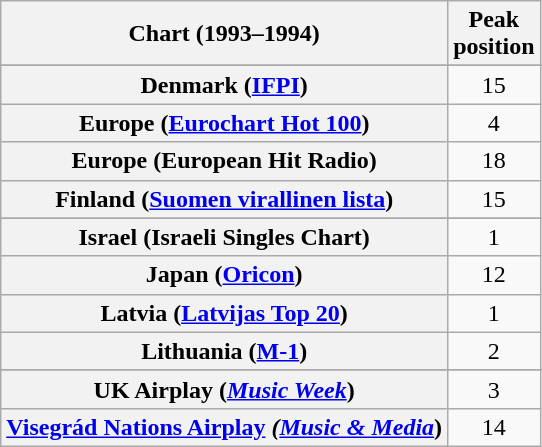<table class="wikitable sortable plainrowheaders">
<tr>
<th>Chart (1993–1994)</th>
<th>Peak<br>position</th>
</tr>
<tr>
</tr>
<tr>
</tr>
<tr>
</tr>
<tr>
<th scope="row">Denmark (<a href='#'>IFPI</a>)</th>
<td style="text-align:center;">15</td>
</tr>
<tr>
<th scope="row">Europe (<a href='#'>Eurochart Hot 100</a>)</th>
<td style="text-align:center;">4</td>
</tr>
<tr>
<th scope="row">Europe (European Hit Radio)</th>
<td style="text-align:center;">18</td>
</tr>
<tr>
<th scope="row">Finland (<a href='#'>Suomen virallinen lista</a>)</th>
<td style="text-align:center;">15</td>
</tr>
<tr>
</tr>
<tr>
</tr>
<tr>
</tr>
<tr>
<th scope="row">Israel (Israeli Singles Chart)</th>
<td style="text-align:center;">1</td>
</tr>
<tr>
<th scope="row">Japan (<a href='#'>Oricon</a>)</th>
<td style="text-align:center;">12</td>
</tr>
<tr>
<th scope="row">Latvia (<a href='#'>Latvijas Top 20</a>)</th>
<td align="center">1</td>
</tr>
<tr>
<th scope="row">Lithuania (<a href='#'>M-1</a>)</th>
<td style="text-align:center;">2</td>
</tr>
<tr>
</tr>
<tr>
</tr>
<tr>
</tr>
<tr>
</tr>
<tr>
</tr>
<tr>
</tr>
<tr>
<th scope="row">UK Airplay (<em><a href='#'>Music Week</a></em>)</th>
<td style="text-align:center;">3</td>
</tr>
<tr>
<th scope="row"><a href='#'>Visegrád Nations Airplay</a> <em>(<a href='#'>Music & Media</a></em>)</th>
<td style="text-align:center;">14</td>
</tr>
</table>
